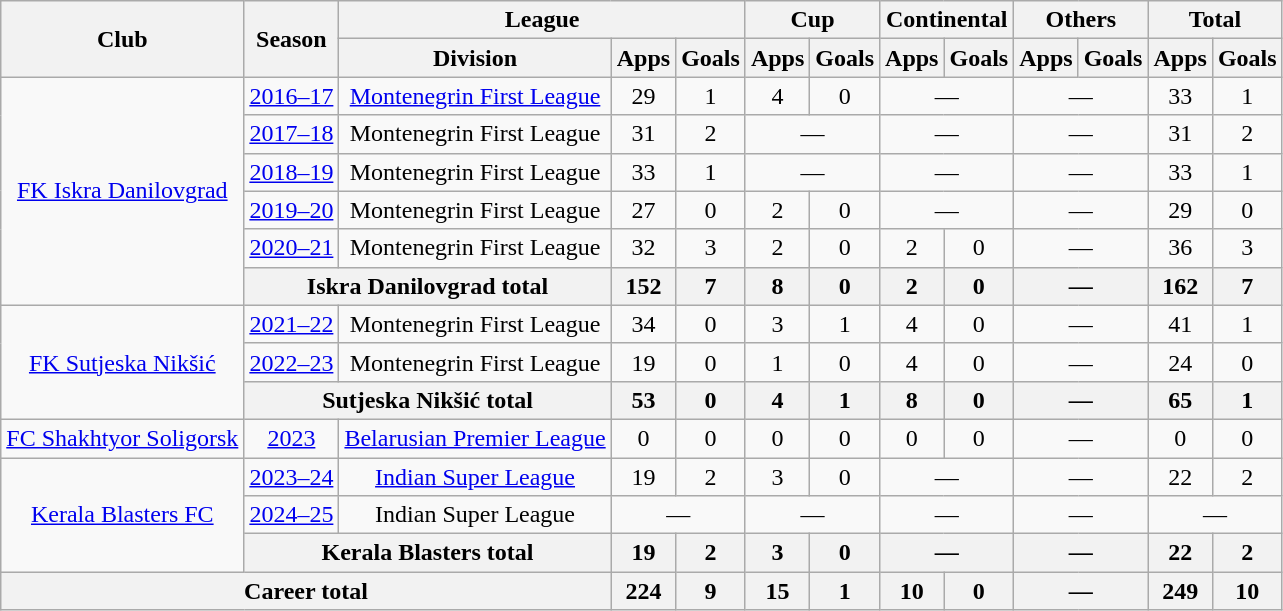<table class="wikitable" style="text-align: center;">
<tr>
<th rowspan="2">Club</th>
<th rowspan="2">Season</th>
<th colspan="3">League</th>
<th colspan="2">Cup</th>
<th colspan="2">Continental</th>
<th colspan="2">Others</th>
<th colspan="2">Total</th>
</tr>
<tr>
<th>Division</th>
<th>Apps</th>
<th>Goals</th>
<th>Apps</th>
<th>Goals</th>
<th>Apps</th>
<th>Goals</th>
<th>Apps</th>
<th>Goals</th>
<th>Apps</th>
<th>Goals</th>
</tr>
<tr>
<td rowspan="6"><a href='#'>FK Iskra Danilovgrad</a></td>
<td><a href='#'>2016–17</a></td>
<td rowspan="1"><a href='#'>Montenegrin First League</a></td>
<td>29</td>
<td>1</td>
<td>4</td>
<td>0</td>
<td colspan="2">—</td>
<td colspan="2">—</td>
<td>33</td>
<td>1</td>
</tr>
<tr>
<td><a href='#'>2017–18</a></td>
<td rowspan="1">Montenegrin First League</td>
<td>31</td>
<td>2</td>
<td colspan="2">—</td>
<td colspan="2">—</td>
<td colspan="2">—</td>
<td>31</td>
<td>2</td>
</tr>
<tr>
<td><a href='#'>2018–19</a></td>
<td rowspan="1">Montenegrin First League</td>
<td>33</td>
<td>1</td>
<td colspan="2">—</td>
<td colspan="2">—</td>
<td colspan="2">—</td>
<td>33</td>
<td>1</td>
</tr>
<tr>
<td><a href='#'>2019–20</a></td>
<td rowspan="1">Montenegrin First League</td>
<td>27</td>
<td>0</td>
<td>2</td>
<td>0</td>
<td colspan="2">—</td>
<td colspan="2">—</td>
<td>29</td>
<td>0</td>
</tr>
<tr>
<td><a href='#'>2020–21</a></td>
<td rowspan="1">Montenegrin First League</td>
<td>32</td>
<td>3</td>
<td>2</td>
<td>0</td>
<td>2</td>
<td>0</td>
<td colspan="2">—</td>
<td>36</td>
<td>3</td>
</tr>
<tr>
<th colspan="2">Iskra Danilovgrad total</th>
<th>152</th>
<th>7</th>
<th>8</th>
<th>0</th>
<th>2</th>
<th>0</th>
<th colspan="2">—</th>
<th>162</th>
<th>7</th>
</tr>
<tr>
<td rowspan="3"><a href='#'>FK Sutjeska Nikšić</a></td>
<td><a href='#'>2021–22</a></td>
<td rowspan="1">Montenegrin First League</td>
<td>34</td>
<td>0</td>
<td>3</td>
<td>1</td>
<td>4</td>
<td>0</td>
<td colspan="2">—</td>
<td>41</td>
<td>1</td>
</tr>
<tr>
<td><a href='#'>2022–23</a></td>
<td rowspan="1">Montenegrin First League</td>
<td>19</td>
<td>0</td>
<td>1</td>
<td>0</td>
<td>4</td>
<td>0</td>
<td colspan="2">—</td>
<td>24</td>
<td>0</td>
</tr>
<tr>
<th colspan="2">Sutjeska Nikšić total</th>
<th>53</th>
<th>0</th>
<th>4</th>
<th>1</th>
<th>8</th>
<th>0</th>
<th colspan="2">—</th>
<th>65</th>
<th>1</th>
</tr>
<tr>
<td><a href='#'>FC Shakhtyor Soligorsk</a></td>
<td><a href='#'>2023</a></td>
<td><a href='#'>Belarusian Premier League</a></td>
<td>0</td>
<td>0</td>
<td>0</td>
<td>0</td>
<td>0</td>
<td>0</td>
<td colspan="2">—</td>
<td>0</td>
<td>0</td>
</tr>
<tr>
<td rowspan="3"><a href='#'>Kerala Blasters FC</a></td>
<td><a href='#'>2023–24</a></td>
<td><a href='#'>Indian Super League</a></td>
<td>19</td>
<td>2</td>
<td>3</td>
<td>0</td>
<td colspan="2">—</td>
<td colspan="2">—</td>
<td>22</td>
<td>2</td>
</tr>
<tr>
<td><a href='#'>2024–25</a></td>
<td>Indian Super League</td>
<td colspan="2">—</td>
<td colspan="2">—</td>
<td colspan="2">—</td>
<td colspan="2">—</td>
<td colspan="2">—</td>
</tr>
<tr>
<th colspan="2">Kerala Blasters total</th>
<th>19</th>
<th>2</th>
<th>3</th>
<th>0</th>
<th colspan="2">—</th>
<th colspan="2">—</th>
<th>22</th>
<th>2</th>
</tr>
<tr>
<th colspan="3">Career total</th>
<th>224</th>
<th>9</th>
<th>15</th>
<th>1</th>
<th>10</th>
<th>0</th>
<th colspan="2">—</th>
<th>249</th>
<th>10</th>
</tr>
</table>
